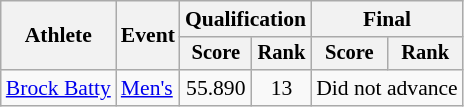<table class="wikitable" style="font-size:90%">
<tr>
<th rowspan="2">Athlete</th>
<th rowspan="2">Event</th>
<th colspan="2">Qualification</th>
<th colspan="2">Final</th>
</tr>
<tr style="font-size:95%">
<th>Score</th>
<th>Rank</th>
<th>Score</th>
<th>Rank</th>
</tr>
<tr align=center>
<td align=left><a href='#'>Brock Batty</a></td>
<td align=left><a href='#'>Men's</a></td>
<td>55.890</td>
<td>13</td>
<td colspan=2>Did not advance</td>
</tr>
</table>
